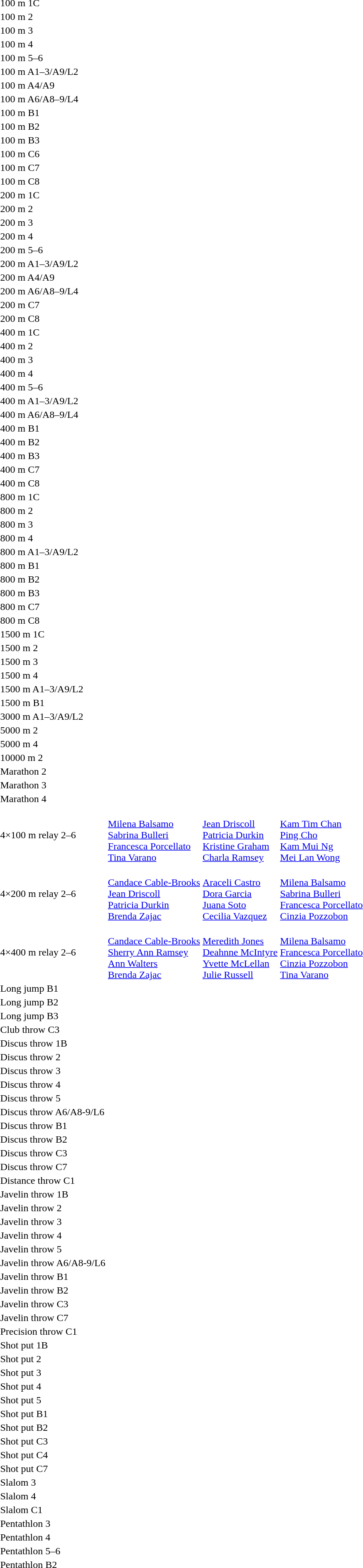<table>
<tr>
<td>100 m 1C<br></td>
<td></td>
<td></td>
<td></td>
</tr>
<tr>
<td>100 m 2<br></td>
<td></td>
<td></td>
<td></td>
</tr>
<tr>
<td>100 m 3<br></td>
<td></td>
<td></td>
<td></td>
</tr>
<tr>
<td>100 m 4<br></td>
<td></td>
<td></td>
<td></td>
</tr>
<tr>
<td rowspan="2">100 m 5–6<br></td>
<td></td>
<td rowspan="2"></td>
<td rowspan="2"></td>
</tr>
<tr>
<td></td>
</tr>
<tr>
<td>100 m A1–3/A9/L2<br></td>
<td></td>
<td></td>
<td></td>
</tr>
<tr>
<td>100 m A4/A9<br></td>
<td></td>
<td></td>
<td></td>
</tr>
<tr>
<td>100 m A6/A8–9/L4<br></td>
<td></td>
<td></td>
<td></td>
</tr>
<tr>
<td>100 m B1<br></td>
<td></td>
<td></td>
<td></td>
</tr>
<tr>
<td>100 m B2<br></td>
<td></td>
<td></td>
<td></td>
</tr>
<tr>
<td>100 m B3<br></td>
<td></td>
<td></td>
<td></td>
</tr>
<tr>
<td>100 m C6<br></td>
<td></td>
<td></td>
<td></td>
</tr>
<tr>
<td>100 m C7<br></td>
<td></td>
<td></td>
<td></td>
</tr>
<tr>
<td>100 m C8<br></td>
<td></td>
<td></td>
<td></td>
</tr>
<tr>
<td>200 m 1C<br></td>
<td></td>
<td></td>
<td></td>
</tr>
<tr>
<td>200 m 2<br></td>
<td></td>
<td></td>
<td></td>
</tr>
<tr>
<td>200 m 3<br></td>
<td></td>
<td></td>
<td></td>
</tr>
<tr>
<td>200 m 4<br></td>
<td></td>
<td></td>
<td></td>
</tr>
<tr>
<td>200 m 5–6<br></td>
<td></td>
<td></td>
<td></td>
</tr>
<tr>
<td>200 m A1–3/A9/L2<br></td>
<td></td>
<td></td>
<td></td>
</tr>
<tr>
<td>200 m A4/A9<br></td>
<td></td>
<td></td>
<td></td>
</tr>
<tr>
<td>200 m A6/A8–9/L4<br></td>
<td></td>
<td></td>
<td></td>
</tr>
<tr>
<td>200 m C7<br></td>
<td></td>
<td></td>
<td></td>
</tr>
<tr>
<td>200 m C8<br></td>
<td></td>
<td></td>
<td></td>
</tr>
<tr>
<td>400 m 1C<br></td>
<td></td>
<td></td>
<td></td>
</tr>
<tr>
<td>400 m 2<br></td>
<td></td>
<td></td>
<td></td>
</tr>
<tr>
<td>400 m 3<br></td>
<td></td>
<td></td>
<td></td>
</tr>
<tr>
<td>400 m 4<br></td>
<td></td>
<td></td>
<td></td>
</tr>
<tr>
<td>400 m 5–6<br></td>
<td></td>
<td></td>
<td></td>
</tr>
<tr>
<td>400 m A1–3/A9/L2<br></td>
<td></td>
<td></td>
<td></td>
</tr>
<tr>
<td>400 m A6/A8–9/L4<br></td>
<td></td>
<td></td>
<td></td>
</tr>
<tr>
<td>400 m B1<br></td>
<td></td>
<td></td>
<td></td>
</tr>
<tr>
<td>400 m B2<br></td>
<td></td>
<td></td>
<td></td>
</tr>
<tr>
<td>400 m B3<br></td>
<td></td>
<td></td>
<td></td>
</tr>
<tr>
<td>400 m C7<br></td>
<td></td>
<td></td>
<td></td>
</tr>
<tr>
<td>400 m C8<br></td>
<td></td>
<td></td>
<td></td>
</tr>
<tr>
<td>800 m 1C<br></td>
<td></td>
<td></td>
<td></td>
</tr>
<tr>
<td>800 m 2<br></td>
<td></td>
<td></td>
<td></td>
</tr>
<tr>
<td>800 m 3<br></td>
<td></td>
<td></td>
<td></td>
</tr>
<tr>
<td>800 m 4<br></td>
<td></td>
<td></td>
<td></td>
</tr>
<tr>
<td>800 m A1–3/A9/L2<br></td>
<td></td>
<td></td>
<td></td>
</tr>
<tr>
<td>800 m B1<br></td>
<td></td>
<td></td>
<td></td>
</tr>
<tr>
<td>800 m B2<br></td>
<td></td>
<td></td>
<td></td>
</tr>
<tr>
<td>800 m B3<br></td>
<td></td>
<td></td>
<td></td>
</tr>
<tr>
<td>800 m C7<br></td>
<td></td>
<td></td>
<td></td>
</tr>
<tr>
<td>800 m C8<br></td>
<td></td>
<td></td>
<td></td>
</tr>
<tr>
<td>1500 m 1C<br></td>
<td></td>
<td></td>
<td></td>
</tr>
<tr>
<td>1500 m 2<br></td>
<td></td>
<td></td>
<td></td>
</tr>
<tr>
<td>1500 m 3<br></td>
<td></td>
<td></td>
<td></td>
</tr>
<tr>
<td>1500 m 4<br></td>
<td></td>
<td></td>
<td></td>
</tr>
<tr>
<td>1500 m A1–3/A9/L2<br></td>
<td></td>
<td></td>
<td></td>
</tr>
<tr>
<td>1500 m B1<br></td>
<td></td>
<td></td>
<td></td>
</tr>
<tr>
<td>3000 m A1–3/A9/L2<br></td>
<td></td>
<td></td>
<td></td>
</tr>
<tr>
<td>5000 m 2<br></td>
<td></td>
<td></td>
<td></td>
</tr>
<tr>
<td>5000 m 4<br></td>
<td></td>
<td></td>
<td></td>
</tr>
<tr>
<td>10000 m 2<br></td>
<td></td>
<td></td>
<td></td>
</tr>
<tr>
<td>Marathon 2<br></td>
<td></td>
<td></td>
<td></td>
</tr>
<tr>
<td>Marathon 3<br></td>
<td></td>
<td></td>
<td></td>
</tr>
<tr>
<td>Marathon 4<br></td>
<td></td>
<td></td>
<td></td>
</tr>
<tr>
<td>4×100 m relay 2–6<br></td>
<td valign=top> <br> <a href='#'>Milena Balsamo</a> <br> <a href='#'>Sabrina Bulleri</a> <br> <a href='#'>Francesca Porcellato</a> <br> <a href='#'>Tina Varano</a></td>
<td valign=top> <br> <a href='#'>Jean Driscoll</a> <br> <a href='#'>Patricia Durkin</a> <br> <a href='#'>Kristine Graham</a> <br> <a href='#'>Charla Ramsey</a></td>
<td valign=top> <br> <a href='#'>Kam Tim Chan</a> <br> <a href='#'>Ping Cho</a> <br> <a href='#'>Kam Mui Ng</a> <br> <a href='#'>Mei Lan Wong</a></td>
</tr>
<tr>
<td>4×200 m relay 2–6<br></td>
<td valign=top> <br> <a href='#'>Candace Cable-Brooks</a> <br> <a href='#'>Jean Driscoll</a> <br> <a href='#'>Patricia Durkin</a> <br> <a href='#'>Brenda Zajac</a></td>
<td valign=top> <br> <a href='#'>Araceli Castro</a> <br> <a href='#'>Dora Garcia</a> <br> <a href='#'>Juana Soto</a> <br> <a href='#'>Cecilia Vazquez</a></td>
<td valign=top> <br> <a href='#'>Milena Balsamo</a> <br> <a href='#'>Sabrina Bulleri</a> <br> <a href='#'>Francesca Porcellato</a> <br> <a href='#'>Cinzia Pozzobon</a></td>
</tr>
<tr>
<td>4×400 m relay 2–6<br></td>
<td valign=top> <br> <a href='#'>Candace Cable-Brooks</a> <br> <a href='#'>Sherry Ann Ramsey</a> <br> <a href='#'>Ann Walters</a> <br> <a href='#'>Brenda Zajac</a></td>
<td valign=top> <br> <a href='#'>Meredith Jones</a> <br> <a href='#'>Deahnne McIntyre</a> <br> <a href='#'>Yvette McLellan</a> <br> <a href='#'>Julie Russell</a></td>
<td valign=top> <br> <a href='#'>Milena Balsamo</a> <br> <a href='#'>Francesca Porcellato</a> <br> <a href='#'>Cinzia Pozzobon</a> <br> <a href='#'>Tina Varano</a></td>
</tr>
<tr>
<td>Long jump B1<br></td>
<td></td>
<td></td>
<td></td>
</tr>
<tr>
<td>Long jump B2<br></td>
<td></td>
<td></td>
<td></td>
</tr>
<tr>
<td>Long jump B3<br></td>
<td></td>
<td></td>
<td></td>
</tr>
<tr>
<td>Club throw C3<br></td>
<td></td>
<td></td>
<td></td>
</tr>
<tr>
<td>Discus throw 1B<br></td>
<td></td>
<td></td>
<td></td>
</tr>
<tr>
<td>Discus throw 2<br></td>
<td></td>
<td></td>
<td></td>
</tr>
<tr>
<td>Discus throw 3<br></td>
<td></td>
<td></td>
<td></td>
</tr>
<tr>
<td>Discus throw 4<br></td>
<td></td>
<td></td>
<td></td>
</tr>
<tr>
<td>Discus throw 5<br></td>
<td></td>
<td></td>
<td></td>
</tr>
<tr>
<td>Discus throw A6/A8-9/L6<br></td>
<td></td>
<td></td>
<td></td>
</tr>
<tr>
<td>Discus throw B1<br></td>
<td></td>
<td></td>
<td></td>
</tr>
<tr>
<td>Discus throw B2<br></td>
<td></td>
<td></td>
<td></td>
</tr>
<tr>
<td>Discus throw C3<br></td>
<td></td>
<td></td>
<td></td>
</tr>
<tr>
<td>Discus throw C7<br></td>
<td></td>
<td></td>
<td></td>
</tr>
<tr>
<td>Distance throw C1<br></td>
<td></td>
<td></td>
<td></td>
</tr>
<tr>
<td>Javelin throw 1B<br></td>
<td></td>
<td></td>
<td></td>
</tr>
<tr>
<td>Javelin throw 2<br></td>
<td></td>
<td></td>
<td></td>
</tr>
<tr>
<td>Javelin throw 3<br></td>
<td></td>
<td></td>
<td></td>
</tr>
<tr>
<td>Javelin throw 4<br></td>
<td></td>
<td></td>
<td></td>
</tr>
<tr>
<td>Javelin throw 5<br></td>
<td></td>
<td></td>
<td></td>
</tr>
<tr>
<td>Javelin throw A6/A8-9/L6<br></td>
<td></td>
<td></td>
<td></td>
</tr>
<tr>
<td>Javelin throw B1<br></td>
<td></td>
<td></td>
<td></td>
</tr>
<tr>
<td>Javelin throw B2<br></td>
<td></td>
<td></td>
<td></td>
</tr>
<tr>
<td>Javelin throw C3<br></td>
<td></td>
<td></td>
<td></td>
</tr>
<tr>
<td>Javelin throw C7<br></td>
<td></td>
<td></td>
<td></td>
</tr>
<tr>
<td>Precision throw C1<br></td>
<td></td>
<td></td>
<td></td>
</tr>
<tr>
<td>Shot put 1B<br></td>
<td></td>
<td></td>
<td></td>
</tr>
<tr>
<td>Shot put 2<br></td>
<td></td>
<td></td>
<td></td>
</tr>
<tr>
<td>Shot put 3<br></td>
<td></td>
<td></td>
<td></td>
</tr>
<tr>
<td>Shot put 4<br></td>
<td></td>
<td></td>
<td></td>
</tr>
<tr>
<td>Shot put 5<br></td>
<td></td>
<td></td>
<td></td>
</tr>
<tr>
<td>Shot put B1<br></td>
<td></td>
<td></td>
<td></td>
</tr>
<tr>
<td>Shot put B2<br></td>
<td></td>
<td></td>
<td></td>
</tr>
<tr>
<td>Shot put C3<br></td>
<td></td>
<td></td>
<td></td>
</tr>
<tr>
<td>Shot put C4<br></td>
<td></td>
<td></td>
<td></td>
</tr>
<tr>
<td>Shot put C7<br></td>
<td></td>
<td></td>
<td></td>
</tr>
<tr>
<td>Slalom 3<br></td>
<td></td>
<td></td>
<td></td>
</tr>
<tr>
<td>Slalom 4<br></td>
<td></td>
<td></td>
<td></td>
</tr>
<tr>
<td>Slalom C1<br></td>
<td></td>
<td></td>
<td></td>
</tr>
<tr>
<td>Pentathlon 3<br></td>
<td></td>
<td></td>
<td></td>
</tr>
<tr>
<td>Pentathlon 4<br></td>
<td></td>
<td></td>
<td></td>
</tr>
<tr>
<td>Pentathlon 5–6<br></td>
<td></td>
<td></td>
<td></td>
</tr>
<tr>
<td>Pentathlon B2<br></td>
<td></td>
<td></td>
<td></td>
</tr>
</table>
